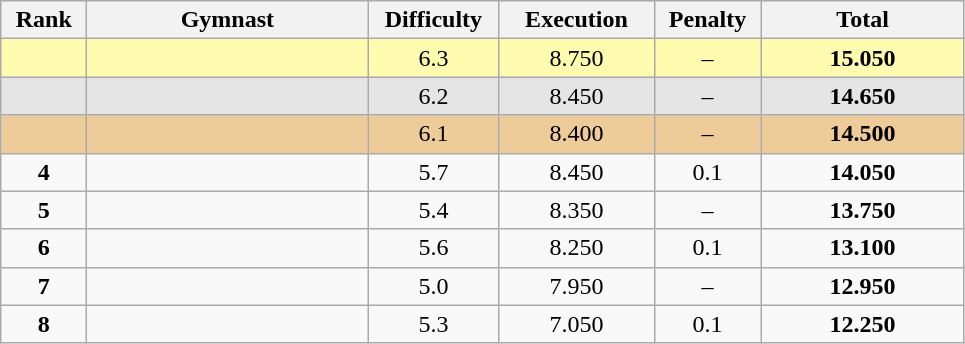<table class="wikitable sortable" style="text-align:center">
<tr>
<th scope="col" style="width:50px;">Rank</th>
<th scope="col" style="width:180px;">Gymnast</th>
<th scope="col" style="width:5em">Difficulty</th>
<th style="width:6em">Execution</th>
<th style="width:4em">Penalty</th>
<th style="width:8em">Total</th>
</tr>
<tr style="background:#fffcaf;">
<td></td>
<td align=left></td>
<td>6.3</td>
<td>8.750</td>
<td>–</td>
<td><strong>15.050</strong></td>
</tr>
<tr style="background:#e5e5e5;">
<td></td>
<td align=left></td>
<td>6.2</td>
<td>8.450</td>
<td>–</td>
<td><strong>14.650</strong></td>
</tr>
<tr style="background:#ec9;">
<td></td>
<td align=left></td>
<td>6.1</td>
<td>8.400</td>
<td>–</td>
<td><strong>14.500</strong></td>
</tr>
<tr>
<td><strong>4</strong></td>
<td align=left></td>
<td>5.7</td>
<td>8.450</td>
<td>0.1</td>
<td><strong>14.050</strong></td>
</tr>
<tr>
<td><strong>5</strong></td>
<td align=left></td>
<td>5.4</td>
<td>8.350</td>
<td>–</td>
<td><strong>13.750</strong></td>
</tr>
<tr>
<td><strong>6</strong></td>
<td align=left></td>
<td>5.6</td>
<td>8.250</td>
<td>0.1</td>
<td><strong>13.100</strong></td>
</tr>
<tr>
<td><strong>7</strong></td>
<td align=left></td>
<td>5.0</td>
<td>7.950</td>
<td>–</td>
<td><strong>12.950</strong></td>
</tr>
<tr>
<td><strong>8</strong></td>
<td align=left></td>
<td>5.3</td>
<td>7.050</td>
<td>0.1</td>
<td><strong>12.250</strong></td>
</tr>
</table>
